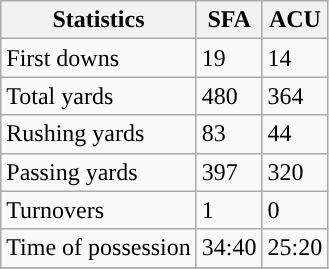<table class="wikitable">
<tr>
<th>Statistics</th>
<th>SFA</th>
<th>ACU</th>
</tr>
<tr>
<td>First downs</td>
<td>19</td>
<td>14</td>
</tr>
<tr>
<td>Total yards</td>
<td>480</td>
<td>364</td>
</tr>
<tr>
<td>Rushing yards</td>
<td>83</td>
<td>44</td>
</tr>
<tr>
<td>Passing yards</td>
<td>397</td>
<td>320</td>
</tr>
<tr>
<td>Turnovers</td>
<td>1</td>
<td>0</td>
</tr>
<tr>
<td>Time of possession</td>
<td>34:40</td>
<td>25:20</td>
</tr>
<tr>
</tr>
</table>
